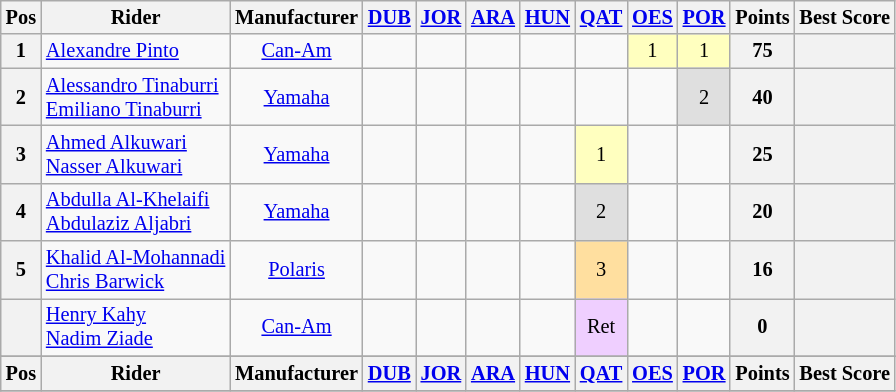<table class="wikitable" style="font-size: 85%; text-align: center;">
<tr valign="top">
<th valign="middle">Pos</th>
<th valign="middle">Rider</th>
<th valign="middle">Manufacturer</th>
<th><a href='#'>DUB</a><br></th>
<th><a href='#'>JOR</a><br></th>
<th><a href='#'>ARA</a><br></th>
<th><a href='#'>HUN</a><br></th>
<th><a href='#'>QAT</a><br></th>
<th><a href='#'>OES</a><br></th>
<th><a href='#'>POR</a><br></th>
<th valign="middle">Points</th>
<th valign="middle">Best Score</th>
</tr>
<tr>
<th>1</th>
<td align=left> <a href='#'>Alexandre Pinto</a></td>
<td><a href='#'>Can-Am</a></td>
<td></td>
<td></td>
<td></td>
<td></td>
<td></td>
<td style="background:#ffffbf;">1</td>
<td style="background:#ffffbf;">1</td>
<th>75</th>
<th></th>
</tr>
<tr>
<th>2</th>
<td align=left> <a href='#'>Alessandro Tinaburri</a><br> <a href='#'>Emiliano Tinaburri</a></td>
<td><a href='#'>Yamaha</a></td>
<td></td>
<td></td>
<td></td>
<td></td>
<td></td>
<td></td>
<td style="background:#dfdfdf;">2</td>
<th>40</th>
<th></th>
</tr>
<tr>
<th>3</th>
<td align=left> <a href='#'>Ahmed Alkuwari</a><br> <a href='#'>Nasser Alkuwari</a></td>
<td><a href='#'>Yamaha</a></td>
<td></td>
<td></td>
<td></td>
<td></td>
<td style="background:#ffffbf;">1</td>
<td></td>
<td></td>
<th>25</th>
<th></th>
</tr>
<tr>
<th>4</th>
<td align=left> <a href='#'>Abdulla Al-Khelaifi</a><br> <a href='#'>Abdulaziz Aljabri</a></td>
<td><a href='#'>Yamaha</a></td>
<td></td>
<td></td>
<td></td>
<td></td>
<td style="background:#dfdfdf;">2</td>
<td></td>
<td></td>
<th>20</th>
<th></th>
</tr>
<tr>
<th>5</th>
<td align=left> <a href='#'>Khalid Al-Mohannadi</a><br> <a href='#'>Chris Barwick</a></td>
<td><a href='#'>Polaris</a></td>
<td></td>
<td></td>
<td></td>
<td></td>
<td style="background:#ffdf9f;">3</td>
<td></td>
<td></td>
<th>16</th>
<th></th>
</tr>
<tr>
<th></th>
<td align=left> <a href='#'>Henry Kahy</a><br> <a href='#'>Nadim Ziade</a></td>
<td><a href='#'>Can-Am</a></td>
<td></td>
<td></td>
<td></td>
<td></td>
<td style="background:#efcfff;">Ret</td>
<td></td>
<td></td>
<th>0</th>
<th></th>
</tr>
<tr>
</tr>
<tr valign="top">
<th valign="middle">Pos</th>
<th valign="middle">Rider</th>
<th valign="middle">Manufacturer</th>
<th><a href='#'>DUB</a><br></th>
<th><a href='#'>JOR</a><br></th>
<th><a href='#'>ARA</a><br></th>
<th><a href='#'>HUN</a><br></th>
<th><a href='#'>QAT</a><br></th>
<th><a href='#'>OES</a><br></th>
<th><a href='#'>POR</a><br></th>
<th valign="middle">Points</th>
<th valign="middle">Best Score</th>
</tr>
<tr>
</tr>
</table>
